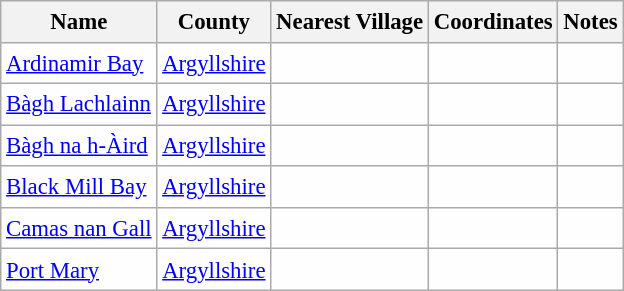<table class="wikitable sortable" style="table-layout:fixed;background-color:#FEFEFE;font-size:95%;padding:0.30em;line-height:1.35em;">
<tr>
<th scope="col">Name</th>
<th scope="col">County</th>
<th scope="col">Nearest Village</th>
<th scope="col" data-sort-type="number">Coordinates</th>
<th scope="col">Notes</th>
</tr>
<tr>
<td><a href='#'>Ardinamir Bay</a></td>
<td><a href='#'>Argyllshire</a></td>
<td></td>
<td></td>
<td></td>
</tr>
<tr>
<td><a href='#'>Bàgh Lachlainn</a></td>
<td><a href='#'>Argyllshire</a></td>
<td></td>
<td></td>
<td></td>
</tr>
<tr>
<td><a href='#'>Bàgh na h-Àird</a></td>
<td><a href='#'>Argyllshire</a></td>
<td></td>
<td></td>
<td></td>
</tr>
<tr>
<td><a href='#'>Black Mill Bay</a></td>
<td><a href='#'>Argyllshire</a></td>
<td></td>
<td></td>
<td></td>
</tr>
<tr>
<td><a href='#'>Camas nan Gall</a></td>
<td><a href='#'>Argyllshire</a></td>
<td></td>
<td></td>
<td></td>
</tr>
<tr>
<td><a href='#'>Port Mary</a></td>
<td><a href='#'>Argyllshire</a></td>
<td></td>
<td></td>
<td></td>
</tr>
</table>
